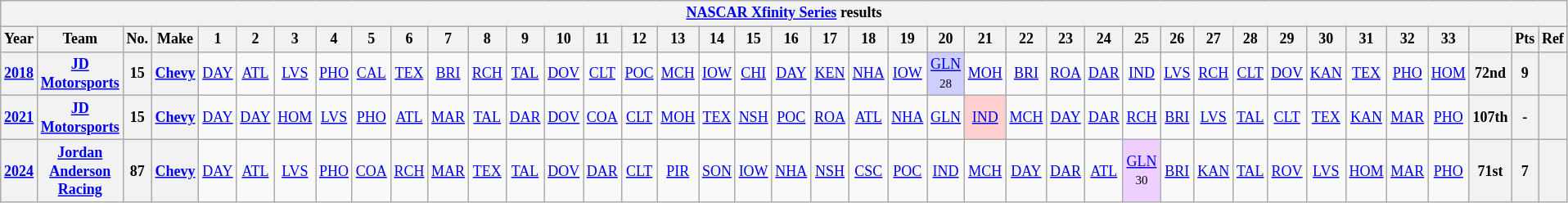<table class="wikitable" style="text-align:center; font-size:75%">
<tr>
<th colspan=42><a href='#'>NASCAR Xfinity Series</a> results</th>
</tr>
<tr>
<th>Year</th>
<th>Team</th>
<th>No.</th>
<th>Make</th>
<th>1</th>
<th>2</th>
<th>3</th>
<th>4</th>
<th>5</th>
<th>6</th>
<th>7</th>
<th>8</th>
<th>9</th>
<th>10</th>
<th>11</th>
<th>12</th>
<th>13</th>
<th>14</th>
<th>15</th>
<th>16</th>
<th>17</th>
<th>18</th>
<th>19</th>
<th>20</th>
<th>21</th>
<th>22</th>
<th>23</th>
<th>24</th>
<th>25</th>
<th>26</th>
<th>27</th>
<th>28</th>
<th>29</th>
<th>30</th>
<th>31</th>
<th>32</th>
<th>33</th>
<th></th>
<th>Pts</th>
<th>Ref</th>
</tr>
<tr>
<th><a href='#'>2018</a></th>
<th><a href='#'>JD Motorsports</a></th>
<th>15</th>
<th><a href='#'>Chevy</a></th>
<td><a href='#'>DAY</a></td>
<td><a href='#'>ATL</a></td>
<td><a href='#'>LVS</a></td>
<td><a href='#'>PHO</a></td>
<td><a href='#'>CAL</a></td>
<td><a href='#'>TEX</a></td>
<td><a href='#'>BRI</a></td>
<td><a href='#'>RCH</a></td>
<td><a href='#'>TAL</a></td>
<td><a href='#'>DOV</a></td>
<td><a href='#'>CLT</a></td>
<td><a href='#'>POC</a></td>
<td><a href='#'>MCH</a></td>
<td><a href='#'>IOW</a></td>
<td><a href='#'>CHI</a></td>
<td><a href='#'>DAY</a></td>
<td><a href='#'>KEN</a></td>
<td><a href='#'>NHA</a></td>
<td><a href='#'>IOW</a></td>
<td style="background:#CFCFFF;"><a href='#'>GLN</a><br><small>28</small></td>
<td><a href='#'>MOH</a></td>
<td><a href='#'>BRI</a></td>
<td><a href='#'>ROA</a></td>
<td><a href='#'>DAR</a></td>
<td><a href='#'>IND</a></td>
<td><a href='#'>LVS</a></td>
<td><a href='#'>RCH</a></td>
<td><a href='#'>CLT</a></td>
<td><a href='#'>DOV</a></td>
<td><a href='#'>KAN</a></td>
<td><a href='#'>TEX</a></td>
<td><a href='#'>PHO</a></td>
<td><a href='#'>HOM</a></td>
<th>72nd</th>
<th>9</th>
<th></th>
</tr>
<tr>
<th><a href='#'>2021</a></th>
<th><a href='#'>JD Motorsports</a></th>
<th>15</th>
<th><a href='#'>Chevy</a></th>
<td><a href='#'>DAY</a></td>
<td><a href='#'>DAY</a></td>
<td><a href='#'>HOM</a></td>
<td><a href='#'>LVS</a></td>
<td><a href='#'>PHO</a></td>
<td><a href='#'>ATL</a></td>
<td><a href='#'>MAR</a></td>
<td><a href='#'>TAL</a></td>
<td><a href='#'>DAR</a></td>
<td><a href='#'>DOV</a></td>
<td><a href='#'>COA</a></td>
<td><a href='#'>CLT</a></td>
<td><a href='#'>MOH</a></td>
<td><a href='#'>TEX</a></td>
<td><a href='#'>NSH</a></td>
<td><a href='#'>POC</a></td>
<td><a href='#'>ROA</a></td>
<td><a href='#'>ATL</a></td>
<td><a href='#'>NHA</a></td>
<td><a href='#'>GLN</a></td>
<td style="background:#FFCFCF;"><a href='#'>IND</a><br></td>
<td><a href='#'>MCH</a></td>
<td><a href='#'>DAY</a></td>
<td><a href='#'>DAR</a></td>
<td><a href='#'>RCH</a></td>
<td><a href='#'>BRI</a></td>
<td><a href='#'>LVS</a></td>
<td><a href='#'>TAL</a></td>
<td><a href='#'>CLT</a></td>
<td><a href='#'>TEX</a></td>
<td><a href='#'>KAN</a></td>
<td><a href='#'>MAR</a></td>
<td><a href='#'>PHO</a></td>
<th>107th</th>
<th>-</th>
<th></th>
</tr>
<tr>
<th><a href='#'>2024</a></th>
<th><a href='#'>Jordan Anderson Racing</a></th>
<th>87</th>
<th><a href='#'>Chevy</a></th>
<td><a href='#'>DAY</a></td>
<td><a href='#'>ATL</a></td>
<td><a href='#'>LVS</a></td>
<td><a href='#'>PHO</a></td>
<td><a href='#'>COA</a></td>
<td><a href='#'>RCH</a></td>
<td><a href='#'>MAR</a></td>
<td><a href='#'>TEX</a></td>
<td><a href='#'>TAL</a></td>
<td><a href='#'>DOV</a></td>
<td><a href='#'>DAR</a></td>
<td><a href='#'>CLT</a></td>
<td><a href='#'>PIR</a></td>
<td><a href='#'>SON</a></td>
<td><a href='#'>IOW</a></td>
<td><a href='#'>NHA</a></td>
<td><a href='#'>NSH</a></td>
<td><a href='#'>CSC</a></td>
<td><a href='#'>POC</a></td>
<td><a href='#'>IND</a></td>
<td><a href='#'>MCH</a></td>
<td><a href='#'>DAY</a></td>
<td><a href='#'>DAR</a></td>
<td><a href='#'>ATL</a></td>
<td style="background:#EFCFFF;"><a href='#'>GLN</a><br><small>30</small></td>
<td><a href='#'>BRI</a></td>
<td><a href='#'>KAN</a></td>
<td><a href='#'>TAL</a></td>
<td><a href='#'>ROV</a></td>
<td><a href='#'>LVS</a></td>
<td><a href='#'>HOM</a></td>
<td><a href='#'>MAR</a></td>
<td><a href='#'>PHO</a></td>
<th>71st</th>
<th>7</th>
<th></th>
</tr>
</table>
